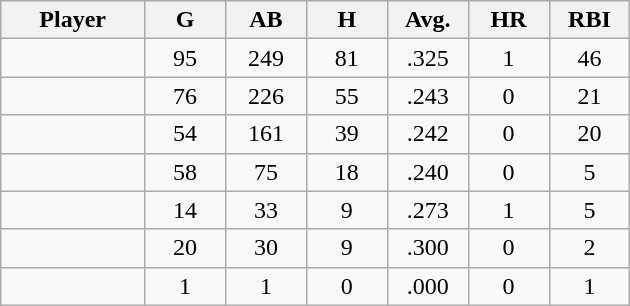<table class="wikitable sortable">
<tr>
<th bgcolor="#DDDDFF" width="16%">Player</th>
<th bgcolor="#DDDDFF" width="9%">G</th>
<th bgcolor="#DDDDFF" width="9%">AB</th>
<th bgcolor="#DDDDFF" width="9%">H</th>
<th bgcolor="#DDDDFF" width="9%">Avg.</th>
<th bgcolor="#DDDDFF" width="9%">HR</th>
<th bgcolor="#DDDDFF" width="9%">RBI</th>
</tr>
<tr align="center">
<td></td>
<td>95</td>
<td>249</td>
<td>81</td>
<td>.325</td>
<td>1</td>
<td>46</td>
</tr>
<tr align="center">
<td></td>
<td>76</td>
<td>226</td>
<td>55</td>
<td>.243</td>
<td>0</td>
<td>21</td>
</tr>
<tr align="center">
<td></td>
<td>54</td>
<td>161</td>
<td>39</td>
<td>.242</td>
<td>0</td>
<td>20</td>
</tr>
<tr align="center">
<td></td>
<td>58</td>
<td>75</td>
<td>18</td>
<td>.240</td>
<td>0</td>
<td>5</td>
</tr>
<tr align="center">
<td></td>
<td>14</td>
<td>33</td>
<td>9</td>
<td>.273</td>
<td>1</td>
<td>5</td>
</tr>
<tr align="center">
<td></td>
<td>20</td>
<td>30</td>
<td>9</td>
<td>.300</td>
<td>0</td>
<td>2</td>
</tr>
<tr align="center">
<td></td>
<td>1</td>
<td>1</td>
<td>0</td>
<td>.000</td>
<td>0</td>
<td>1</td>
</tr>
</table>
